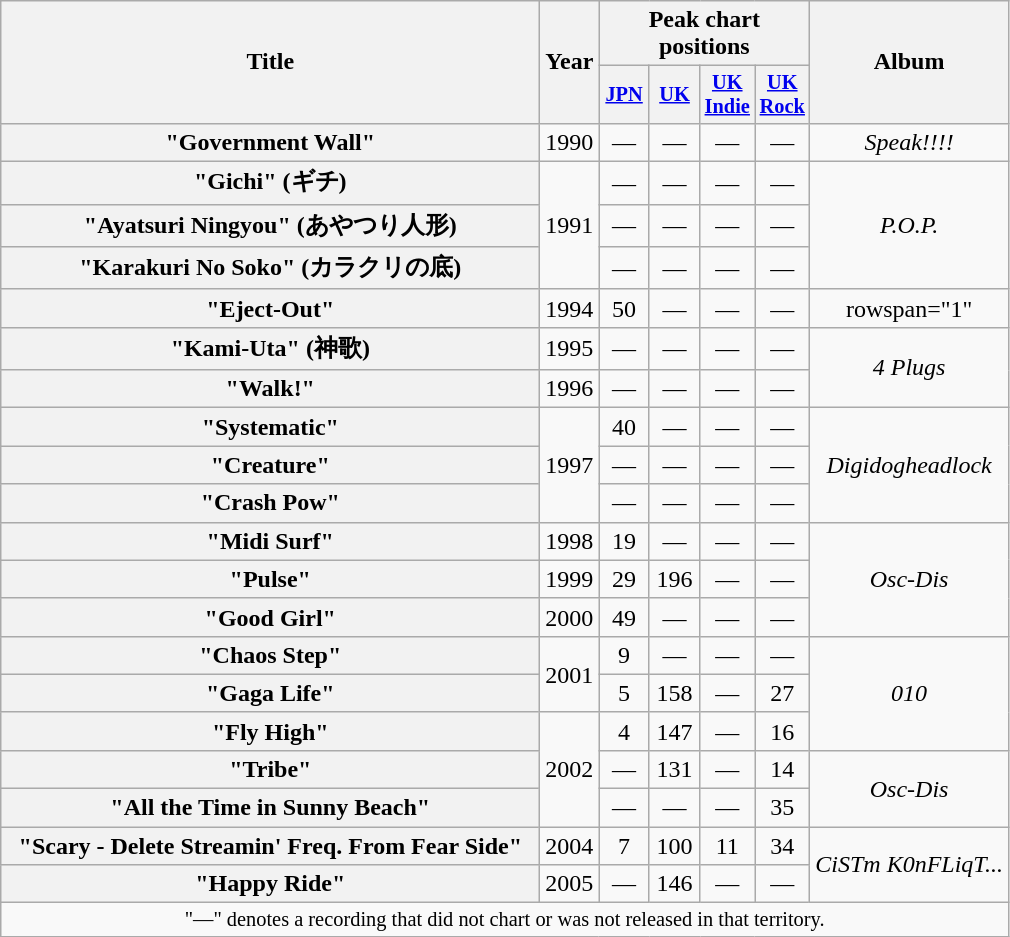<table class="wikitable plainrowheaders" style="text-align:center;" border="1">
<tr>
<th scope="col" rowspan="2" style="width:22em;">Title</th>
<th scope="col" rowspan="2">Year</th>
<th scope="col" colspan="4">Peak chart positions</th>
<th scope="col" rowspan="2">Album</th>
</tr>
<tr>
<th scope="col" style="width:2em;font-size:85%;"><a href='#'>JPN</a><br></th>
<th scope="col" style="width:2em;font-size:85%;"><a href='#'>UK</a><br></th>
<th scope="col" style="width:2em;font-size:85%;"><a href='#'>UK<br>Indie</a><br></th>
<th scope="col" style="width:2em;font-size:85%;"><a href='#'>UK<br> Rock</a><br></th>
</tr>
<tr>
<th scope="row">"Government Wall"</th>
<td rowspan=1>1990</td>
<td>—</td>
<td>—</td>
<td>—</td>
<td>—</td>
<td rowspan="1"><em>Speak!!!!</em></td>
</tr>
<tr>
<th scope="row">"Gichi" (ギチ)</th>
<td rowspan=3>1991</td>
<td>—</td>
<td>—</td>
<td>—</td>
<td>—</td>
<td rowspan="3"><em>P.O.P.</em></td>
</tr>
<tr>
<th scope="row">"Ayatsuri Ningyou" (あやつり人形)</th>
<td>—</td>
<td>—</td>
<td>—</td>
<td>—</td>
</tr>
<tr>
<th scope="row">"Karakuri No Soko" (カラクリの底)</th>
<td>—</td>
<td>—</td>
<td>—</td>
<td>—</td>
</tr>
<tr>
<th scope="row">"Eject-Out" </th>
<td rowspan=1>1994</td>
<td>50</td>
<td>—</td>
<td>—</td>
<td>—</td>
<td>rowspan="1" </td>
</tr>
<tr>
<th scope="row">"Kami-Uta" (神歌)</th>
<td rowspan=1>1995</td>
<td>—</td>
<td>—</td>
<td>—</td>
<td>—</td>
<td rowspan="2"><em>4 Plugs</em></td>
</tr>
<tr>
<th scope="row">"Walk!"</th>
<td rowspan=1>1996</td>
<td>—</td>
<td>—</td>
<td>—</td>
<td>—</td>
</tr>
<tr>
<th scope="row">"Systematic"</th>
<td rowspan=3>1997</td>
<td>40</td>
<td>—</td>
<td>—</td>
<td>—</td>
<td rowspan="3"><em>Digidogheadlock</em></td>
</tr>
<tr>
<th scope="row">"Creature"</th>
<td>—</td>
<td>—</td>
<td>—</td>
<td>—</td>
</tr>
<tr>
<th scope="row">"Crash Pow"</th>
<td>—</td>
<td>—</td>
<td>—</td>
<td>—</td>
</tr>
<tr>
<th scope="row">"Midi Surf"</th>
<td rowspan=1>1998</td>
<td>19</td>
<td>—</td>
<td>—</td>
<td>—</td>
<td rowspan="3"><em>Osc-Dis</em></td>
</tr>
<tr>
<th scope="row">"Pulse"</th>
<td rowspan=1>1999</td>
<td>29</td>
<td>196</td>
<td>—</td>
<td>—</td>
</tr>
<tr>
<th scope="row">"Good Girl"</th>
<td rowspan=1>2000</td>
<td>49</td>
<td>—</td>
<td>—</td>
<td>—</td>
</tr>
<tr>
<th scope="row">"Chaos Step"</th>
<td rowspan=2>2001</td>
<td>9</td>
<td>—</td>
<td>—</td>
<td>—</td>
<td rowspan="3"><em>010</em></td>
</tr>
<tr>
<th scope="row">"Gaga Life"</th>
<td>5</td>
<td>158</td>
<td>—</td>
<td>27</td>
</tr>
<tr>
<th scope="row">"Fly High" </th>
<td rowspan=3>2002</td>
<td>4</td>
<td>147</td>
<td>—</td>
<td>16</td>
</tr>
<tr>
<th scope="row">"Tribe"</th>
<td>—</td>
<td>131</td>
<td>—</td>
<td>14</td>
<td rowspan="2"><em>Osc-Dis</em></td>
</tr>
<tr>
<th scope="row">"All the Time in Sunny Beach"</th>
<td>—</td>
<td>—</td>
<td>—</td>
<td>35</td>
</tr>
<tr>
<th scope="row">"Scary - Delete Streamin' Freq. From Fear Side"</th>
<td rowspan=1>2004</td>
<td>7</td>
<td>100</td>
<td>11</td>
<td>34</td>
<td rowspan="2"><em>CiSTm K0nFLiqT...</em></td>
</tr>
<tr>
<th scope="row">"Happy Ride"</th>
<td rowspan=1>2005</td>
<td>—</td>
<td>146</td>
<td>—</td>
<td>—</td>
</tr>
<tr>
<td colspan="7" style="font-size:85%">"—" denotes a recording that did not chart or was not released in that territory.</td>
</tr>
</table>
